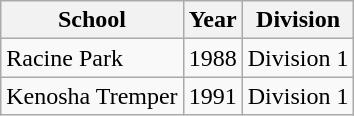<table class="wikitable">
<tr>
<th>School</th>
<th>Year</th>
<th>Division</th>
</tr>
<tr>
<td>Racine Park</td>
<td>1988</td>
<td>Division 1</td>
</tr>
<tr>
<td>Kenosha Tremper</td>
<td>1991</td>
<td>Division 1</td>
</tr>
</table>
